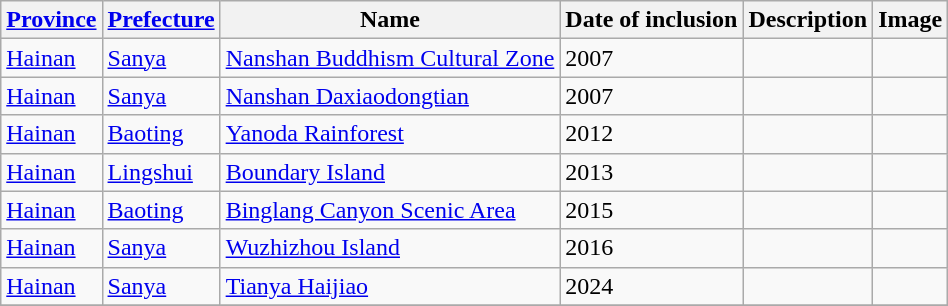<table class="wikitable sortable" style="text-align:left;">
<tr>
<th scope="col"><a href='#'>Province</a></th>
<th scope="col"><a href='#'>Prefecture</a></th>
<th scope="col">Name</th>
<th scope="col">Date of inclusion</th>
<th scope="col">Description</th>
<th scope="col">Image</th>
</tr>
<tr>
<td><a href='#'>Hainan</a></td>
<td><a href='#'>Sanya</a></td>
<td><a href='#'>Nanshan Buddhism Cultural Zone</a></td>
<td>2007</td>
<td></td>
<td></td>
</tr>
<tr>
<td><a href='#'>Hainan</a></td>
<td><a href='#'>Sanya</a></td>
<td><a href='#'>Nanshan Daxiaodongtian</a></td>
<td>2007</td>
<td></td>
<td></td>
</tr>
<tr>
<td><a href='#'>Hainan</a></td>
<td><a href='#'>Baoting</a></td>
<td><a href='#'>Yanoda Rainforest</a></td>
<td>2012</td>
<td></td>
<td></td>
</tr>
<tr>
<td><a href='#'>Hainan</a></td>
<td><a href='#'>Lingshui</a></td>
<td><a href='#'>Boundary Island</a></td>
<td>2013</td>
<td></td>
<td></td>
</tr>
<tr>
<td><a href='#'>Hainan</a></td>
<td><a href='#'>Baoting</a></td>
<td><a href='#'>Binglang Canyon Scenic Area</a></td>
<td>2015</td>
<td></td>
<td></td>
</tr>
<tr>
<td><a href='#'>Hainan</a></td>
<td><a href='#'>Sanya</a></td>
<td><a href='#'>Wuzhizhou Island</a></td>
<td>2016</td>
<td></td>
<td></td>
</tr>
<tr>
<td><a href='#'>Hainan</a></td>
<td><a href='#'>Sanya</a></td>
<td><a href='#'>Tianya Haijiao</a></td>
<td>2024</td>
<td></td>
<td></td>
</tr>
<tr>
</tr>
</table>
